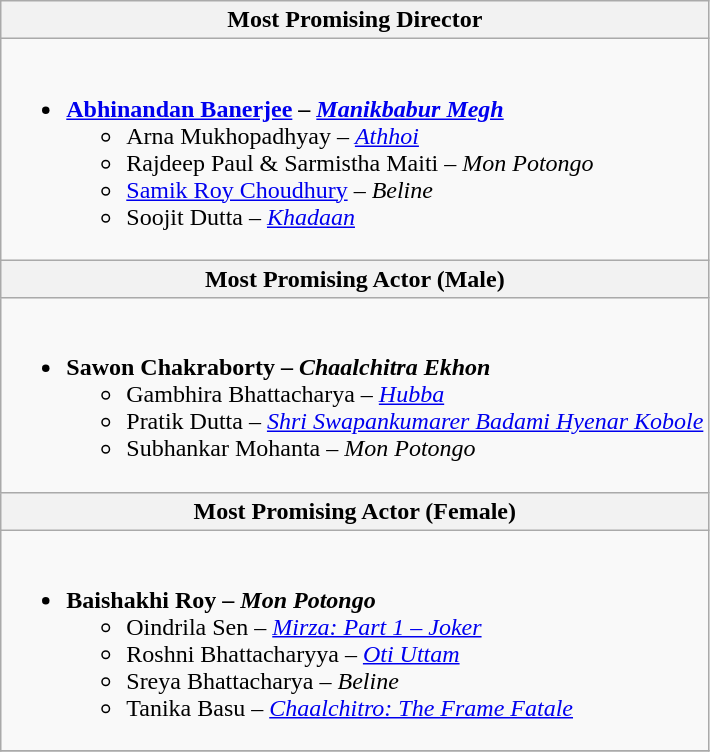<table class="wikitable">
<tr>
<th><strong>Most Promising Director</strong></th>
</tr>
<tr>
<td><br><ul><li><strong><a href='#'>Abhinandan Banerjee</a> –</strong> <strong><em><a href='#'>Manikbabur Megh</a></em></strong><ul><li>Arna Mukhopadhyay – <em><a href='#'>Athhoi</a></em></li><li>Rajdeep Paul & Sarmistha Maiti – <em>Mon Potongo</em></li><li><a href='#'>Samik Roy Choudhury</a> – <em>Beline</em></li><li>Soojit Dutta – <em><a href='#'>Khadaan</a></em></li></ul></li></ul></td>
</tr>
<tr>
<th><strong>Most Promising Actor (Male)</strong></th>
</tr>
<tr>
<td><br><ul><li><strong>Sawon Chakraborty –</strong> <strong><em>Chaalchitra Ekhon</em></strong><ul><li>Gambhira Bhattacharya – <em><a href='#'>Hubba</a></em></li><li>Pratik Dutta – <em><a href='#'>Shri Swapankumarer Badami Hyenar Kobole</a></em></li><li>Subhankar Mohanta – <em>Mon Potongo</em></li></ul></li></ul></td>
</tr>
<tr>
<th><strong>Most Promising Actor (Female)</strong></th>
</tr>
<tr>
<td><br><ul><li><strong>Baishakhi Roy –</strong> <strong><em>Mon Potongo</em></strong><ul><li>Oindrila Sen – <em><a href='#'>Mirza: Part 1 – Joker</a></em></li><li>Roshni Bhattacharyya – <em><a href='#'>Oti Uttam</a></em></li><li>Sreya Bhattacharya – <em>Beline</em></li><li>Tanika Basu – <em><a href='#'>Chaalchitro: The Frame Fatale</a></em></li></ul></li></ul></td>
</tr>
<tr>
</tr>
</table>
